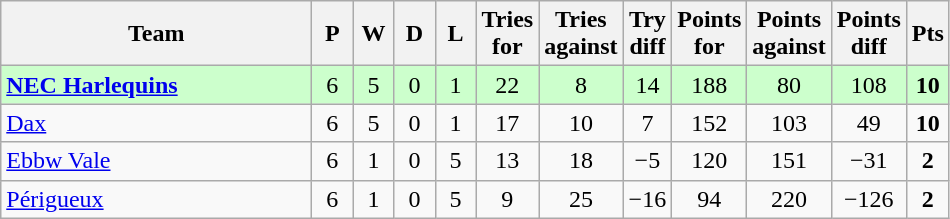<table class="wikitable" style="text-align: center;">
<tr>
<th width="200">Team</th>
<th width="20">P</th>
<th width="20">W</th>
<th width="20">D</th>
<th width="20">L</th>
<th width="20">Tries for</th>
<th width="20">Tries against</th>
<th width="20">Try diff</th>
<th width="20">Points for</th>
<th width="20">Points against</th>
<th width="25">Points diff</th>
<th width="20">Pts</th>
</tr>
<tr bgcolor="#ccffcc">
<td align="left"> <strong><a href='#'>NEC Harlequins</a></strong></td>
<td>6</td>
<td>5</td>
<td>0</td>
<td>1</td>
<td>22</td>
<td>8</td>
<td>14</td>
<td>188</td>
<td>80</td>
<td>108</td>
<td><strong>10</strong></td>
</tr>
<tr>
<td align="left"> <a href='#'>Dax</a></td>
<td>6</td>
<td>5</td>
<td>0</td>
<td>1</td>
<td>17</td>
<td>10</td>
<td>7</td>
<td>152</td>
<td>103</td>
<td>49</td>
<td><strong>10</strong></td>
</tr>
<tr>
<td align="left"> <a href='#'>Ebbw Vale</a></td>
<td>6</td>
<td>1</td>
<td>0</td>
<td>5</td>
<td>13</td>
<td>18</td>
<td>−5</td>
<td>120</td>
<td>151</td>
<td>−31</td>
<td><strong>2</strong></td>
</tr>
<tr>
<td align="left"> <a href='#'>Périgueux</a></td>
<td>6</td>
<td>1</td>
<td>0</td>
<td>5</td>
<td>9</td>
<td>25</td>
<td>−16</td>
<td>94</td>
<td>220</td>
<td>−126</td>
<td><strong>2</strong></td>
</tr>
</table>
